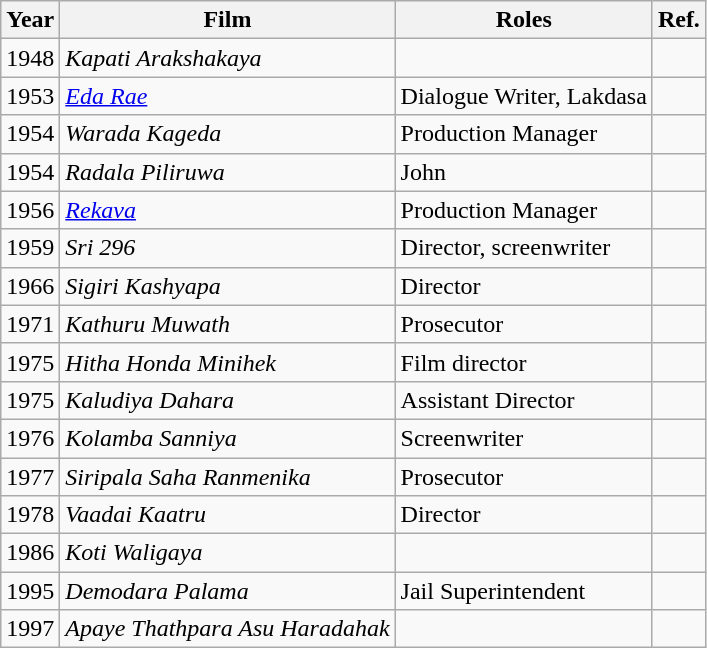<table class="wikitable">
<tr>
<th>Year</th>
<th>Film</th>
<th>Roles</th>
<th>Ref.</th>
</tr>
<tr>
<td>1948</td>
<td><em>Kapati Arakshakaya</em></td>
<td></td>
<td></td>
</tr>
<tr>
<td>1953</td>
<td><em><a href='#'>Eda Rae</a></em></td>
<td>Dialogue Writer, Lakdasa</td>
<td></td>
</tr>
<tr>
<td>1954</td>
<td><em>Warada Kageda</em></td>
<td>Production Manager</td>
<td></td>
</tr>
<tr>
<td>1954</td>
<td><em>Radala Piliruwa</em></td>
<td>John</td>
<td></td>
</tr>
<tr>
<td>1956</td>
<td><em><a href='#'>Rekava</a></em></td>
<td>Production Manager</td>
<td></td>
</tr>
<tr>
<td>1959</td>
<td><em>Sri 296</em></td>
<td>Director, screenwriter</td>
<td></td>
</tr>
<tr>
<td>1966</td>
<td><em>Sigiri Kashyapa</em></td>
<td>Director</td>
<td></td>
</tr>
<tr>
<td>1971</td>
<td><em>Kathuru Muwath</em></td>
<td>Prosecutor</td>
<td></td>
</tr>
<tr>
<td>1975</td>
<td><em>Hitha Honda Minihek</em></td>
<td>Film director</td>
<td></td>
</tr>
<tr>
<td>1975</td>
<td><em>Kaludiya Dahara</em></td>
<td>Assistant Director</td>
<td></td>
</tr>
<tr>
<td>1976</td>
<td><em>Kolamba Sanniya</em></td>
<td>Screenwriter</td>
<td></td>
</tr>
<tr>
<td>1977</td>
<td><em>Siripala Saha Ranmenika</em></td>
<td>Prosecutor</td>
<td></td>
</tr>
<tr>
<td>1978</td>
<td><em>Vaadai Kaatru</em></td>
<td>Director</td>
<td></td>
</tr>
<tr>
<td>1986</td>
<td><em>Koti Waligaya</em></td>
<td></td>
<td></td>
</tr>
<tr>
<td>1995</td>
<td><em>Demodara Palama</em></td>
<td>Jail Superintendent</td>
<td></td>
</tr>
<tr>
<td>1997</td>
<td><em>Apaye Thathpara Asu Haradahak</em></td>
<td></td>
<td></td>
</tr>
</table>
